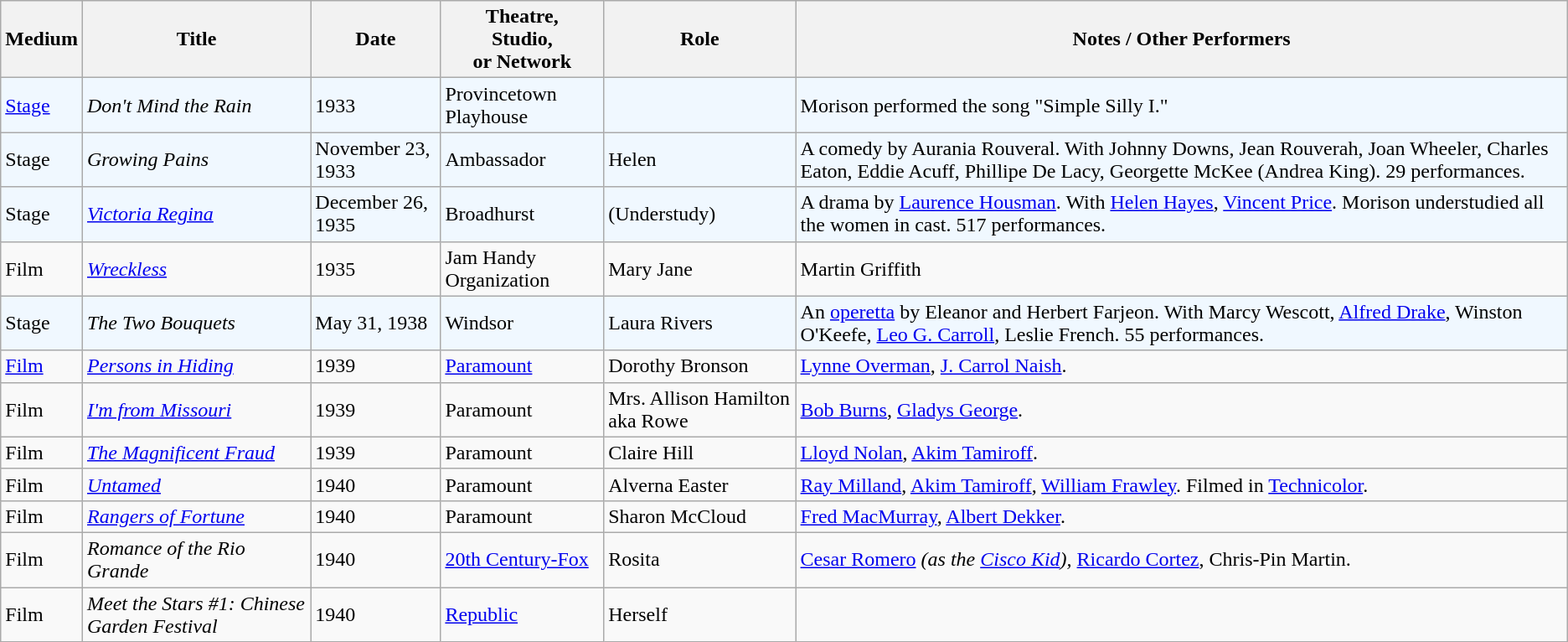<table class=wikitable>
<tr>
<th>Medium</th>
<th>Title</th>
<th>Date</th>
<th>Theatre,<br>Studio,<br>or Network</th>
<th>Role</th>
<th>Notes / Other Performers</th>
</tr>
<tr bgcolor=#F0F8FF>
<td><a href='#'>Stage</a></td>
<td><em>Don't Mind the Rain</em></td>
<td>1933</td>
<td>Provincetown Playhouse</td>
<td></td>
<td>Morison performed the song "Simple Silly I."</td>
</tr>
<tr bgcolor=#F0F8FF>
<td>Stage</td>
<td><em>Growing Pains</em></td>
<td>November 23, 1933</td>
<td>Ambassador</td>
<td>Helen</td>
<td>A comedy by Aurania Rouveral. With Johnny Downs, Jean Rouverah, Joan Wheeler, Charles Eaton, Eddie Acuff, Phillipe De Lacy, Georgette McKee (Andrea King). 29 performances.</td>
</tr>
<tr bgcolor=#F0F8FF>
<td>Stage</td>
<td><em><a href='#'>Victoria Regina</a></em></td>
<td>December 26, 1935</td>
<td>Broadhurst</td>
<td>(Understudy)</td>
<td>A drama by <a href='#'>Laurence Housman</a>. With <a href='#'>Helen Hayes</a>, <a href='#'>Vincent Price</a>. Morison understudied all the women in cast. 517 performances.</td>
</tr>
<tr>
<td>Film</td>
<td><em><a href='#'>Wreckless</a></em></td>
<td>1935</td>
<td>Jam Handy Organization</td>
<td>Mary Jane</td>
<td>Martin Griffith</td>
</tr>
<tr bgcolor=#F0F8FF>
<td>Stage</td>
<td><em>The Two Bouquets</em></td>
<td>May 31, 1938</td>
<td>Windsor</td>
<td>Laura Rivers</td>
<td>An <a href='#'>operetta</a> by Eleanor and Herbert Farjeon. With Marcy Wescott, <a href='#'>Alfred Drake</a>, Winston O'Keefe, <a href='#'>Leo G. Carroll</a>, Leslie French. 55 performances.</td>
</tr>
<tr>
<td><a href='#'>Film</a></td>
<td><em><a href='#'>Persons in Hiding</a></em></td>
<td>1939</td>
<td><a href='#'>Paramount</a></td>
<td>Dorothy Bronson</td>
<td><a href='#'>Lynne Overman</a>, <a href='#'>J. Carrol Naish</a>.</td>
</tr>
<tr>
<td>Film</td>
<td><em><a href='#'>I'm from Missouri</a></em></td>
<td>1939</td>
<td>Paramount</td>
<td>Mrs. Allison Hamilton aka Rowe</td>
<td><a href='#'>Bob Burns</a>, <a href='#'>Gladys George</a>.</td>
</tr>
<tr>
<td>Film</td>
<td><em><a href='#'>The Magnificent Fraud</a></em></td>
<td>1939</td>
<td>Paramount</td>
<td>Claire Hill</td>
<td><a href='#'>Lloyd Nolan</a>, <a href='#'>Akim Tamiroff</a>.</td>
</tr>
<tr>
<td>Film</td>
<td><em><a href='#'>Untamed</a></em></td>
<td>1940</td>
<td>Paramount</td>
<td>Alverna Easter</td>
<td><a href='#'>Ray Milland</a>, <a href='#'>Akim Tamiroff</a>, <a href='#'>William Frawley</a>. Filmed in <a href='#'>Technicolor</a>.</td>
</tr>
<tr>
<td>Film</td>
<td><em><a href='#'>Rangers of Fortune</a></em></td>
<td>1940</td>
<td>Paramount</td>
<td>Sharon McCloud</td>
<td><a href='#'>Fred MacMurray</a>, <a href='#'>Albert Dekker</a>.</td>
</tr>
<tr>
<td>Film</td>
<td><em>Romance of the Rio Grande</em></td>
<td>1940</td>
<td><a href='#'>20th Century-Fox</a></td>
<td>Rosita</td>
<td><a href='#'>Cesar Romero</a> <em>(as the <a href='#'>Cisco Kid</a>),</em> <a href='#'>Ricardo Cortez</a>, Chris-Pin Martin.</td>
</tr>
<tr>
<td>Film</td>
<td><em>Meet the Stars #1: Chinese Garden Festival</em></td>
<td>1940</td>
<td><a href='#'>Republic</a></td>
<td>Herself</td>
<td></td>
</tr>
</table>
